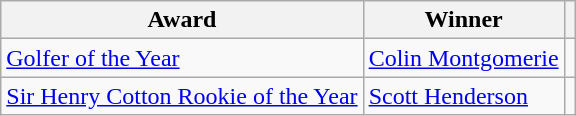<table class="wikitable">
<tr>
<th>Award</th>
<th>Winner</th>
<th></th>
</tr>
<tr>
<td><a href='#'>Golfer of the Year</a></td>
<td> <a href='#'>Colin Montgomerie</a></td>
<td></td>
</tr>
<tr>
<td><a href='#'>Sir Henry Cotton Rookie of the Year</a></td>
<td> <a href='#'>Scott Henderson</a></td>
<td></td>
</tr>
</table>
